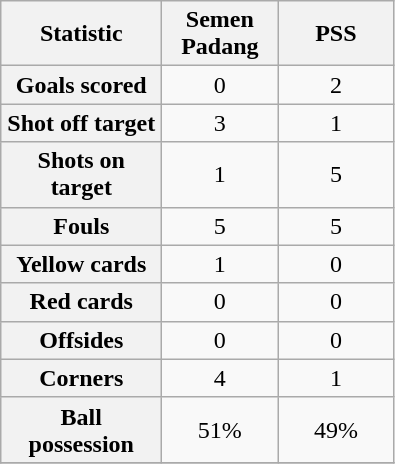<table class="wikitable plainrowheaders" style="text-align:center">
<tr>
<th scope="col" style="width:100px">Statistic</th>
<th scope="col" style="width:70px">Semen Padang</th>
<th scope="col" style="width:70px">PSS</th>
</tr>
<tr>
<th scope=row>Goals scored</th>
<td>0</td>
<td>2</td>
</tr>
<tr>
<th scope=row>Shot off target</th>
<td>3</td>
<td>1</td>
</tr>
<tr>
<th scope=row>Shots on target</th>
<td>1</td>
<td>5</td>
</tr>
<tr>
<th scope=row>Fouls</th>
<td>5</td>
<td>5</td>
</tr>
<tr>
<th scope=row>Yellow cards</th>
<td>1</td>
<td>0</td>
</tr>
<tr>
<th scope=row>Red cards</th>
<td>0</td>
<td>0</td>
</tr>
<tr>
<th scope=row>Offsides</th>
<td>0</td>
<td>0</td>
</tr>
<tr>
<th scope=row>Corners</th>
<td>4</td>
<td>1</td>
</tr>
<tr>
<th scope=row>Ball possession</th>
<td>51%</td>
<td>49%</td>
</tr>
<tr>
</tr>
</table>
